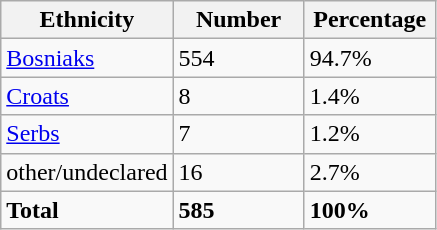<table class="wikitable">
<tr>
<th width="100px">Ethnicity</th>
<th width="80px">Number</th>
<th width="80px">Percentage</th>
</tr>
<tr>
<td><a href='#'>Bosniaks</a></td>
<td>554</td>
<td>94.7%</td>
</tr>
<tr>
<td><a href='#'>Croats</a></td>
<td>8</td>
<td>1.4%</td>
</tr>
<tr>
<td><a href='#'>Serbs</a></td>
<td>7</td>
<td>1.2%</td>
</tr>
<tr>
<td>other/undeclared</td>
<td>16</td>
<td>2.7%</td>
</tr>
<tr>
<td><strong>Total</strong></td>
<td><strong>585</strong></td>
<td><strong>100%</strong></td>
</tr>
</table>
